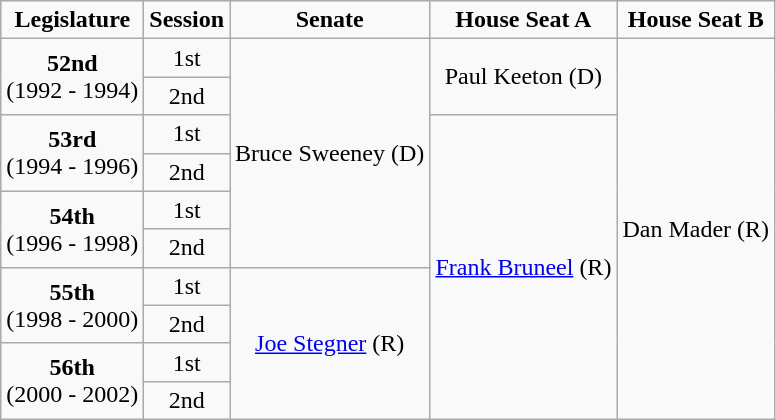<table class=wikitable style="text-align:center">
<tr>
<td><strong>Legislature</strong></td>
<td><strong>Session</strong></td>
<td><strong>Senate</strong></td>
<td><strong>House Seat A</strong></td>
<td><strong>House Seat B</strong></td>
</tr>
<tr>
<td rowspan="2" colspan="1" style="text-align: center;"><strong>52nd</strong> <br> (1992 - 1994)</td>
<td>1st</td>
<td rowspan="6" colspan="1" style="text-align: center;" >Bruce Sweeney (D)</td>
<td rowspan="2" colspan="1" style="text-align: center;" >Paul Keeton (D)</td>
<td rowspan="10" colspan="1" style="text-align: center;" >Dan Mader (R)</td>
</tr>
<tr>
<td>2nd</td>
</tr>
<tr>
<td rowspan="2" colspan="1" style="text-align: center;"><strong>53rd</strong> <br> (1994 - 1996)</td>
<td>1st</td>
<td rowspan="8" colspan="1" style="text-align: center;" ><a href='#'>Frank Bruneel</a> (R)</td>
</tr>
<tr>
<td>2nd</td>
</tr>
<tr>
<td rowspan="2" colspan="1" style="text-align: center;"><strong>54th</strong> <br> (1996 - 1998)</td>
<td>1st</td>
</tr>
<tr>
<td>2nd</td>
</tr>
<tr>
<td rowspan="2" colspan="1" style="text-align: center;"><strong>55th</strong> <br> (1998 - 2000)</td>
<td>1st</td>
<td rowspan="4" colspan="1" style="text-align: center;" ><a href='#'>Joe Stegner</a> (R)</td>
</tr>
<tr>
<td>2nd</td>
</tr>
<tr>
<td rowspan="2" colspan="1" style="text-align: center;"><strong>56th</strong> <br> (2000 - 2002)</td>
<td>1st</td>
</tr>
<tr>
<td>2nd</td>
</tr>
</table>
